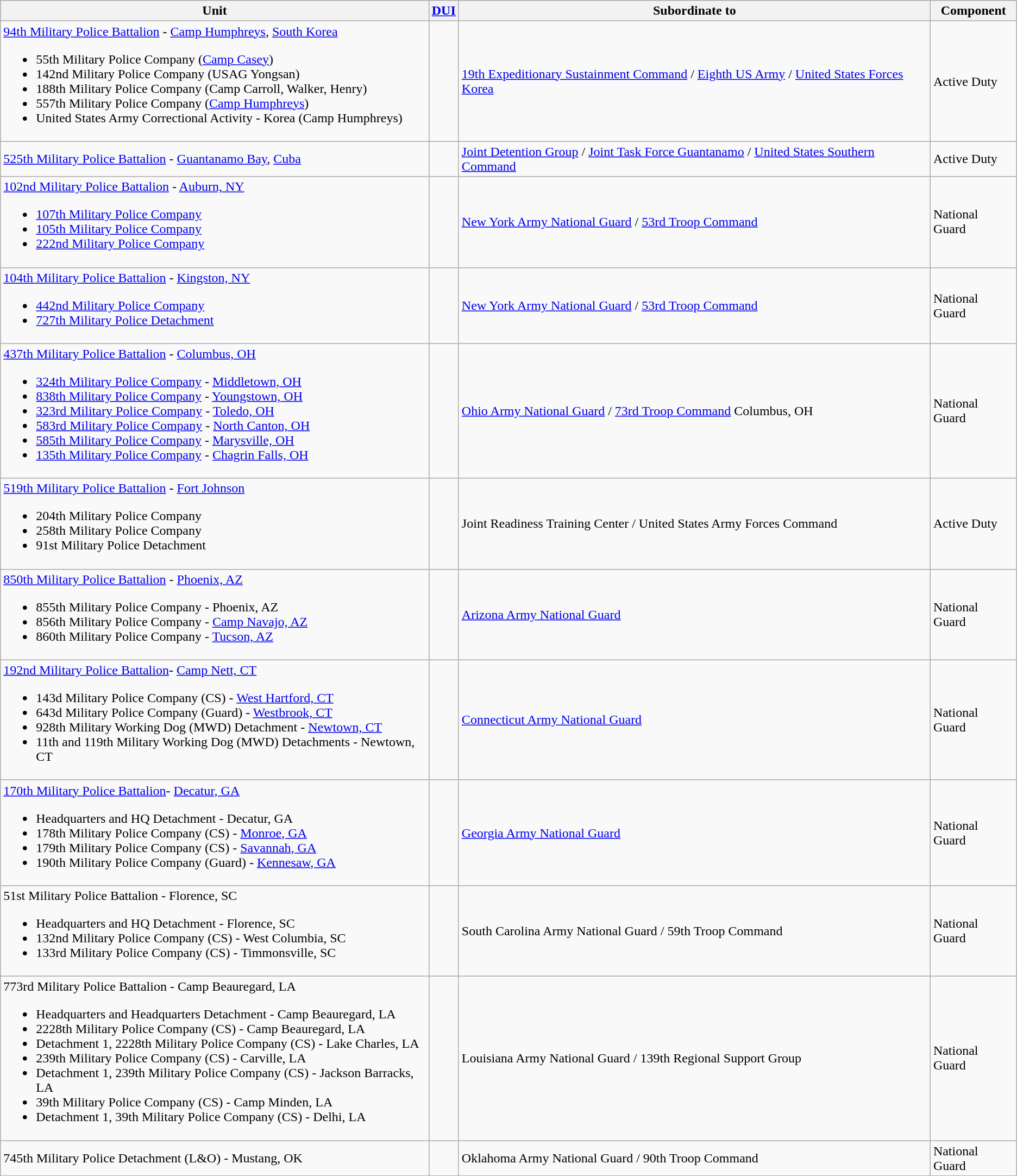<table class="wikitable">
<tr>
<th>Unit</th>
<th><a href='#'>DUI</a></th>
<th>Subordinate to</th>
<th>Component</th>
</tr>
<tr>
<td><a href='#'>94th Military Police Battalion</a> - <a href='#'>Camp Humphreys</a>, <a href='#'>South Korea</a><br><ul><li>55th Military Police Company (<a href='#'>Camp Casey</a>)</li><li>142nd Military Police Company (USAG Yongsan)</li><li>188th Military Police Company (Camp Carroll, Walker, Henry)</li><li>557th Military Police Company (<a href='#'>Camp Humphreys</a>)</li><li>United States Army Correctional Activity - Korea (Camp Humphreys)</li></ul></td>
<td></td>
<td><a href='#'>19th Expeditionary Sustainment Command</a> / <a href='#'>Eighth US Army</a> / <a href='#'>United States Forces Korea</a></td>
<td>Active Duty</td>
</tr>
<tr>
<td><a href='#'>525th Military Police Battalion</a> - <a href='#'>Guantanamo Bay</a>, <a href='#'>Cuba</a></td>
<td></td>
<td><a href='#'>Joint Detention Group</a> / <a href='#'>Joint Task Force Guantanamo</a> / <a href='#'>United States Southern Command</a></td>
<td>Active Duty</td>
</tr>
<tr>
<td><a href='#'>102nd Military Police Battalion</a> - <a href='#'>Auburn, NY</a><br><ul><li><a href='#'>107th Military Police Company</a></li><li><a href='#'>105th Military Police Company</a></li><li><a href='#'>222nd Military Police Company</a></li></ul></td>
<td></td>
<td><a href='#'>New York Army National Guard</a> / <a href='#'>53rd Troop Command</a></td>
<td>National Guard</td>
</tr>
<tr>
<td><a href='#'>104th Military Police Battalion</a> - <a href='#'>Kingston, NY</a><br><ul><li><a href='#'>442nd Military Police Company</a></li><li><a href='#'>727th Military Police Detachment</a></li></ul></td>
<td></td>
<td><a href='#'>New York Army National Guard</a> / <a href='#'>53rd Troop Command</a></td>
<td>National Guard</td>
</tr>
<tr>
<td><a href='#'>437th Military Police Battalion</a> - <a href='#'>Columbus, OH</a><br><ul><li><a href='#'>324th Military Police Company</a> - <a href='#'>Middletown, OH</a></li><li><a href='#'>838th Military Police Company</a> - <a href='#'>Youngstown, OH</a></li><li><a href='#'>323rd Military Police Company</a> - <a href='#'>Toledo, OH</a></li><li><a href='#'>583rd Military Police Company</a> - <a href='#'>North Canton, OH</a></li><li><a href='#'>585th Military Police Company</a> - <a href='#'>Marysville, OH</a></li><li><a href='#'>135th Military Police Company</a> - <a href='#'>Chagrin Falls, OH</a></li></ul></td>
<td></td>
<td><a href='#'>Ohio Army National Guard</a> / <a href='#'>73rd Troop Command</a> Columbus, OH</td>
<td>National Guard</td>
</tr>
<tr>
<td><a href='#'>519th Military Police Battalion</a> - <a href='#'>Fort Johnson</a><br><ul><li>204th Military Police Company</li><li>258th Military Police Company</li><li>91st Military Police Detachment</li></ul></td>
<td></td>
<td>Joint Readiness Training Center / United States Army Forces Command</td>
<td>Active Duty</td>
</tr>
<tr>
<td><a href='#'>850th Military Police Battalion</a> - <a href='#'>Phoenix, AZ</a><br><ul><li>855th Military Police Company - Phoenix, AZ</li><li>856th Military Police Company - <a href='#'>Camp Navajo, AZ</a></li><li>860th Military Police Company - <a href='#'>Tucson, AZ</a></li></ul></td>
<td></td>
<td><a href='#'>Arizona Army National Guard</a></td>
<td>National Guard</td>
</tr>
<tr>
<td><a href='#'>192nd Military Police Battalion</a>- <a href='#'>Camp Nett, CT</a><br><ul><li>143d Military Police Company (CS) - <a href='#'>West Hartford, CT</a></li><li>643d Military Police Company (Guard) - <a href='#'>Westbrook, CT</a></li><li>928th Military Working Dog (MWD) Detachment - <a href='#'>Newtown, CT</a></li><li>11th and 119th Military Working Dog (MWD) Detachments - Newtown, CT</li></ul></td>
<td></td>
<td><a href='#'>Connecticut Army National Guard</a></td>
<td>National Guard</td>
</tr>
<tr>
<td><a href='#'>170th Military Police Battalion</a>- <a href='#'>Decatur, GA</a><br><ul><li>Headquarters and HQ Detachment - Decatur, GA</li><li>178th Military Police Company (CS) - <a href='#'>Monroe, GA</a></li><li>179th Military Police Company (CS) - <a href='#'>Savannah, GA</a></li><li>190th Military Police Company (Guard) - <a href='#'>Kennesaw, GA</a></li></ul></td>
<td></td>
<td><a href='#'>Georgia Army National Guard</a></td>
<td>National Guard</td>
</tr>
<tr>
<td>51st Military Police Battalion - Florence, SC<br><ul><li>Headquarters and HQ Detachment - Florence, SC</li><li>132nd Military Police Company (CS) - West Columbia, SC</li><li>133rd Military Police Company (CS) - Timmonsville, SC</li></ul></td>
<td></td>
<td>South Carolina Army National Guard / 59th Troop Command</td>
<td>National Guard</td>
</tr>
<tr>
<td>773rd Military Police Battalion - Camp Beauregard, LA<br><ul><li>Headquarters and Headquarters Detachment - Camp Beauregard, LA</li><li>2228th Military Police Company (CS) - Camp Beauregard, LA</li><li>Detachment 1, 2228th Military Police Company (CS) - Lake Charles, LA</li><li>239th Military Police Company (CS) - Carville, LA</li><li>Detachment 1, 239th Military Police Company (CS) - Jackson Barracks, LA</li><li>39th Military Police Company (CS) - Camp Minden, LA</li><li>Detachment 1, 39th Military Police Company (CS) - Delhi, LA</li></ul></td>
<td></td>
<td>Louisiana Army National Guard / 139th Regional Support Group</td>
<td>National Guard</td>
</tr>
<tr>
<td>745th Military Police Detachment (L&O) - Mustang, OK</td>
<td></td>
<td>Oklahoma Army National Guard / 90th Troop Command</td>
<td>National Guard</td>
</tr>
</table>
